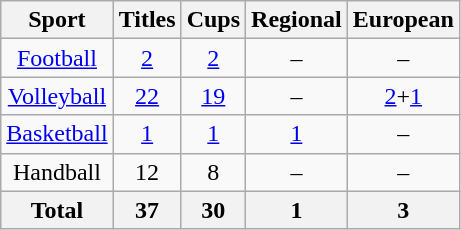<table class="wikitable" style="text-align:center; font-size:100%">
<tr>
<th>Sport</th>
<th>Titles</th>
<th>Cups</th>
<th>Regional</th>
<th>European</th>
</tr>
<tr>
<td><a href='#'>Football</a></td>
<td><a href='#'>2</a></td>
<td><a href='#'>2</a></td>
<td>–</td>
<td>–</td>
</tr>
<tr>
<td><a href='#'>Volleyball</a></td>
<td><a href='#'>22</a></td>
<td><a href='#'>19</a></td>
<td>–</td>
<td><a href='#'>2</a>+<a href='#'>1</a></td>
</tr>
<tr>
<td><a href='#'>Basketball</a></td>
<td><a href='#'>1</a></td>
<td><a href='#'>1</a></td>
<td><a href='#'>1</a></td>
<td>–</td>
</tr>
<tr>
<td>Handball</td>
<td>12</td>
<td>8</td>
<td>–</td>
<td>–</td>
</tr>
<tr>
<th>Total</th>
<th>37</th>
<th>30</th>
<th>1</th>
<th>3</th>
</tr>
</table>
